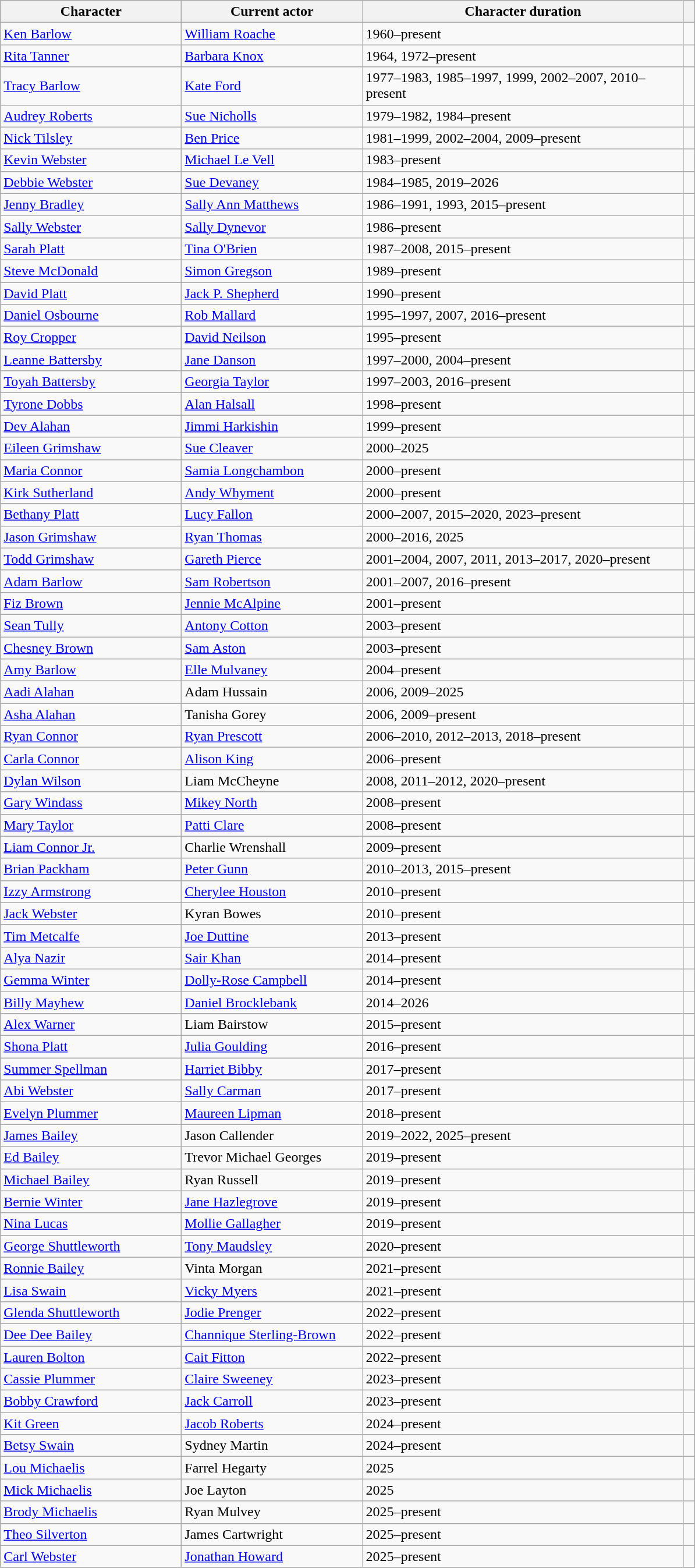<table class="wikitable sortable">
<tr>
<th style="width:200px;">Character</th>
<th style="width:200px;">Current actor</th>
<th style="width:360px;">Character duration</th>
<th style="width:5px;"></th>
</tr>
<tr>
<td><a href='#'>Ken Barlow</a></td>
<td><a href='#'>William Roache</a></td>
<td>1960–present</td>
<td align="center"></td>
</tr>
<tr>
<td><a href='#'>Rita Tanner</a></td>
<td><a href='#'>Barbara Knox</a></td>
<td>1964, 1972–present</td>
<td align="center"></td>
</tr>
<tr>
<td><a href='#'>Tracy Barlow</a></td>
<td><a href='#'>Kate Ford</a></td>
<td>1977–1983, 1985–1997, 1999, 2002–2007, 2010–present</td>
<td align="center"></td>
</tr>
<tr>
<td><a href='#'>Audrey Roberts</a></td>
<td><a href='#'>Sue Nicholls</a></td>
<td>1979–1982, 1984–present</td>
<td align="center"></td>
</tr>
<tr>
<td><a href='#'>Nick Tilsley</a></td>
<td><a href='#'>Ben Price</a></td>
<td>1981–1999, 2002–2004, 2009–present</td>
<td align="center"></td>
</tr>
<tr>
<td><a href='#'>Kevin Webster</a></td>
<td><a href='#'>Michael Le Vell</a></td>
<td>1983–present</td>
<td align="center"></td>
</tr>
<tr>
<td><a href='#'>Debbie Webster</a></td>
<td><a href='#'>Sue Devaney</a></td>
<td>1984–1985, 2019–2026</td>
<td align="center"></td>
</tr>
<tr>
<td><a href='#'>Jenny Bradley</a></td>
<td><a href='#'>Sally Ann Matthews</a></td>
<td>1986–1991, 1993, 2015–present</td>
<td align="center"></td>
</tr>
<tr>
<td><a href='#'>Sally Webster</a></td>
<td><a href='#'>Sally Dynevor</a></td>
<td>1986–present</td>
<td align="center"></td>
</tr>
<tr>
<td><a href='#'>Sarah Platt</a></td>
<td><a href='#'>Tina O'Brien</a></td>
<td>1987–2008, 2015–present</td>
<td align="center"></td>
</tr>
<tr>
<td><a href='#'>Steve McDonald</a></td>
<td><a href='#'>Simon Gregson</a></td>
<td>1989–present</td>
<td align="center"></td>
</tr>
<tr>
<td><a href='#'>David Platt</a></td>
<td><a href='#'>Jack P. Shepherd</a></td>
<td>1990–present</td>
<td align="center"></td>
</tr>
<tr>
<td><a href='#'>Daniel Osbourne</a></td>
<td><a href='#'>Rob Mallard</a></td>
<td>1995–1997, 2007, 2016–present</td>
<td align="center"></td>
</tr>
<tr>
<td><a href='#'>Roy Cropper</a></td>
<td><a href='#'>David Neilson</a></td>
<td>1995–present</td>
<td align="center"></td>
</tr>
<tr>
<td><a href='#'>Leanne Battersby</a></td>
<td><a href='#'>Jane Danson</a></td>
<td>1997–2000, 2004–present</td>
<td align="center"></td>
</tr>
<tr>
<td><a href='#'>Toyah Battersby</a></td>
<td><a href='#'>Georgia Taylor</a></td>
<td>1997–2003, 2016–present</td>
<td align="center"></td>
</tr>
<tr>
<td><a href='#'>Tyrone Dobbs</a></td>
<td><a href='#'>Alan Halsall</a></td>
<td>1998–present</td>
<td align="center"></td>
</tr>
<tr>
<td><a href='#'>Dev Alahan</a></td>
<td><a href='#'>Jimmi Harkishin</a></td>
<td>1999–present</td>
<td align="center"></td>
</tr>
<tr>
<td><a href='#'>Eileen Grimshaw</a></td>
<td><a href='#'>Sue Cleaver</a></td>
<td>2000–2025</td>
<td align="center"></td>
</tr>
<tr>
<td><a href='#'>Maria Connor</a></td>
<td><a href='#'>Samia Longchambon</a></td>
<td>2000–present</td>
<td align="center"></td>
</tr>
<tr>
<td><a href='#'>Kirk Sutherland</a></td>
<td><a href='#'>Andy Whyment</a></td>
<td>2000–present</td>
<td align="center"></td>
</tr>
<tr>
<td><a href='#'>Bethany Platt</a></td>
<td><a href='#'>Lucy Fallon</a></td>
<td>2000–2007, 2015–2020, 2023–present</td>
<td align="center"></td>
</tr>
<tr>
<td><a href='#'>Jason Grimshaw</a></td>
<td><a href='#'>Ryan Thomas</a></td>
<td>2000–2016, 2025</td>
<td align="center"></td>
</tr>
<tr>
<td><a href='#'>Todd Grimshaw</a></td>
<td><a href='#'>Gareth Pierce</a></td>
<td>2001–2004, 2007, 2011, 2013–2017, 2020–present</td>
<td align="center"></td>
</tr>
<tr>
<td><a href='#'>Adam Barlow</a></td>
<td><a href='#'>Sam Robertson</a></td>
<td>2001–2007, 2016–present</td>
<td align="center"></td>
</tr>
<tr>
<td><a href='#'>Fiz Brown</a></td>
<td><a href='#'>Jennie McAlpine</a></td>
<td>2001–present</td>
<td align="center"></td>
</tr>
<tr>
<td><a href='#'>Sean Tully</a></td>
<td><a href='#'>Antony Cotton</a></td>
<td>2003–present</td>
<td align="center"></td>
</tr>
<tr>
<td><a href='#'>Chesney Brown</a></td>
<td><a href='#'>Sam Aston</a></td>
<td>2003–present</td>
<td align="center"></td>
</tr>
<tr>
<td><a href='#'>Amy Barlow</a></td>
<td><a href='#'>Elle Mulvaney</a></td>
<td>2004–present</td>
<td align="center"></td>
</tr>
<tr>
<td><a href='#'>Aadi Alahan</a></td>
<td>Adam Hussain</td>
<td>2006, 2009–2025</td>
<td align="center"></td>
</tr>
<tr>
<td><a href='#'>Asha Alahan</a></td>
<td>Tanisha Gorey</td>
<td>2006, 2009–present</td>
<td align="center"></td>
</tr>
<tr>
<td><a href='#'>Ryan Connor</a></td>
<td><a href='#'>Ryan Prescott</a></td>
<td>2006–2010, 2012–2013, 2018–present</td>
<td align="center"></td>
</tr>
<tr>
<td><a href='#'>Carla Connor</a></td>
<td><a href='#'>Alison King</a></td>
<td>2006–present</td>
<td align="center"></td>
</tr>
<tr>
<td><a href='#'>Dylan Wilson</a></td>
<td>Liam McCheyne</td>
<td>2008, 2011–2012, 2020–present</td>
<td align="center"></td>
</tr>
<tr>
<td><a href='#'>Gary Windass</a></td>
<td><a href='#'>Mikey North</a></td>
<td>2008–present</td>
<td align="center"></td>
</tr>
<tr>
<td><a href='#'>Mary Taylor</a></td>
<td><a href='#'>Patti Clare</a></td>
<td>2008–present</td>
<td align="center"></td>
</tr>
<tr>
<td><a href='#'>Liam Connor Jr.</a></td>
<td>Charlie Wrenshall</td>
<td>2009–present</td>
<td align="center"></td>
</tr>
<tr>
<td><a href='#'>Brian Packham</a></td>
<td><a href='#'>Peter Gunn</a></td>
<td>2010–2013, 2015–present</td>
<td align="center"></td>
</tr>
<tr>
<td><a href='#'>Izzy Armstrong</a></td>
<td><a href='#'>Cherylee Houston</a></td>
<td>2010–present</td>
<td align="center"></td>
</tr>
<tr>
<td><a href='#'>Jack Webster</a></td>
<td>Kyran Bowes</td>
<td>2010–present</td>
<td align="center"></td>
</tr>
<tr>
<td><a href='#'>Tim Metcalfe</a></td>
<td><a href='#'>Joe Duttine</a></td>
<td>2013–present</td>
<td align="center"></td>
</tr>
<tr>
<td><a href='#'>Alya Nazir</a></td>
<td><a href='#'>Sair Khan</a></td>
<td>2014–present</td>
<td align="center"></td>
</tr>
<tr>
<td><a href='#'>Gemma Winter</a></td>
<td><a href='#'>Dolly-Rose Campbell</a></td>
<td>2014–present</td>
<td align="center"></td>
</tr>
<tr>
<td><a href='#'>Billy Mayhew</a></td>
<td><a href='#'>Daniel Brocklebank</a></td>
<td>2014–2026</td>
<td align="center"></td>
</tr>
<tr>
<td><a href='#'>Alex Warner</a></td>
<td>Liam Bairstow</td>
<td>2015–present</td>
<td align="center"></td>
</tr>
<tr>
<td><a href='#'>Shona Platt</a></td>
<td><a href='#'>Julia Goulding</a></td>
<td>2016–present</td>
<td align="center"></td>
</tr>
<tr>
<td><a href='#'>Summer Spellman</a></td>
<td><a href='#'>Harriet Bibby</a></td>
<td>2017–present</td>
<td align="center"></td>
</tr>
<tr>
<td><a href='#'>Abi Webster</a></td>
<td><a href='#'>Sally Carman</a></td>
<td>2017–present</td>
<td align="center"></td>
</tr>
<tr>
<td><a href='#'>Evelyn Plummer</a></td>
<td><a href='#'>Maureen Lipman</a></td>
<td>2018–present</td>
<td align="center"></td>
</tr>
<tr>
<td><a href='#'>James Bailey</a></td>
<td>Jason Callender</td>
<td>2019–2022, 2025–present</td>
<td align="center"></td>
</tr>
<tr>
<td><a href='#'>Ed Bailey</a></td>
<td>Trevor Michael Georges</td>
<td>2019–present</td>
<td align="center"></td>
</tr>
<tr>
<td><a href='#'>Michael Bailey</a></td>
<td>Ryan Russell</td>
<td>2019–present</td>
<td align="center"></td>
</tr>
<tr>
<td><a href='#'>Bernie Winter</a></td>
<td><a href='#'>Jane Hazlegrove</a></td>
<td>2019–present</td>
<td align="center"></td>
</tr>
<tr>
<td><a href='#'>Nina Lucas</a></td>
<td><a href='#'>Mollie Gallagher</a></td>
<td>2019–present</td>
<td align="center"></td>
</tr>
<tr>
<td><a href='#'>George Shuttleworth</a></td>
<td><a href='#'>Tony Maudsley</a></td>
<td>2020–present</td>
<td align="center"></td>
</tr>
<tr>
<td><a href='#'>Ronnie Bailey</a></td>
<td>Vinta Morgan</td>
<td>2021–present</td>
<td align="center"></td>
</tr>
<tr>
<td><a href='#'>Lisa Swain</a></td>
<td><a href='#'>Vicky Myers</a></td>
<td>2021–present</td>
<td align="center"></td>
</tr>
<tr>
<td><a href='#'>Glenda Shuttleworth</a></td>
<td><a href='#'>Jodie Prenger</a></td>
<td>2022–present</td>
<td align="center"></td>
</tr>
<tr>
<td><a href='#'>Dee Dee Bailey</a></td>
<td><a href='#'>Channique Sterling-Brown</a></td>
<td>2022–present</td>
<td align="center"></td>
</tr>
<tr>
<td><a href='#'>Lauren Bolton</a></td>
<td><a href='#'>Cait Fitton</a></td>
<td>2022–present</td>
<td align="center"></td>
</tr>
<tr>
<td><a href='#'>Cassie Plummer</a></td>
<td><a href='#'>Claire Sweeney</a></td>
<td>2023–present</td>
<td align="center"></td>
</tr>
<tr>
<td><a href='#'>Bobby Crawford</a></td>
<td><a href='#'>Jack Carroll</a></td>
<td>2023–present</td>
<td align="center"></td>
</tr>
<tr>
<td><a href='#'>Kit Green</a></td>
<td><a href='#'>Jacob Roberts</a></td>
<td>2024–present</td>
<td align="center"></td>
</tr>
<tr>
<td><a href='#'>Betsy Swain</a></td>
<td>Sydney Martin</td>
<td>2024–present</td>
<td align="center"></td>
</tr>
<tr>
<td><a href='#'>Lou Michaelis</a></td>
<td>Farrel Hegarty</td>
<td>2025</td>
<td align="center"></td>
</tr>
<tr>
<td><a href='#'>Mick Michaelis</a></td>
<td>Joe Layton</td>
<td>2025</td>
<td align="center"></td>
</tr>
<tr>
<td><a href='#'>Brody Michaelis</a></td>
<td>Ryan Mulvey</td>
<td>2025–present</td>
<td align="center"></td>
</tr>
<tr>
<td><a href='#'>Theo Silverton</a></td>
<td>James Cartwright</td>
<td>2025–present</td>
<td align="center"></td>
</tr>
<tr>
<td><a href='#'>Carl Webster</a></td>
<td><a href='#'>Jonathan Howard</a></td>
<td>2025–present</td>
<td align="center"></td>
</tr>
<tr>
</tr>
</table>
